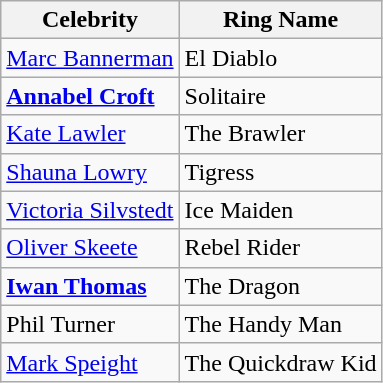<table class="wikitable" style="text-align:left">
<tr>
<th>Celebrity</th>
<th>Ring Name</th>
</tr>
<tr>
<td><a href='#'>Marc Bannerman</a></td>
<td>El Diablo</td>
</tr>
<tr>
<td><strong><a href='#'>Annabel Croft</a></strong></td>
<td>Solitaire</td>
</tr>
<tr>
<td><a href='#'>Kate Lawler</a></td>
<td>The Brawler</td>
</tr>
<tr>
<td><a href='#'>Shauna Lowry</a></td>
<td>Tigress</td>
</tr>
<tr>
<td><a href='#'>Victoria Silvstedt</a></td>
<td>Ice Maiden</td>
</tr>
<tr>
<td><a href='#'>Oliver Skeete</a></td>
<td>Rebel Rider</td>
</tr>
<tr>
<td><strong><a href='#'>Iwan Thomas</a></strong></td>
<td>The Dragon</td>
</tr>
<tr>
<td>Phil Turner</td>
<td>The Handy Man</td>
</tr>
<tr>
<td><a href='#'>Mark Speight</a></td>
<td>The Quickdraw Kid</td>
</tr>
</table>
